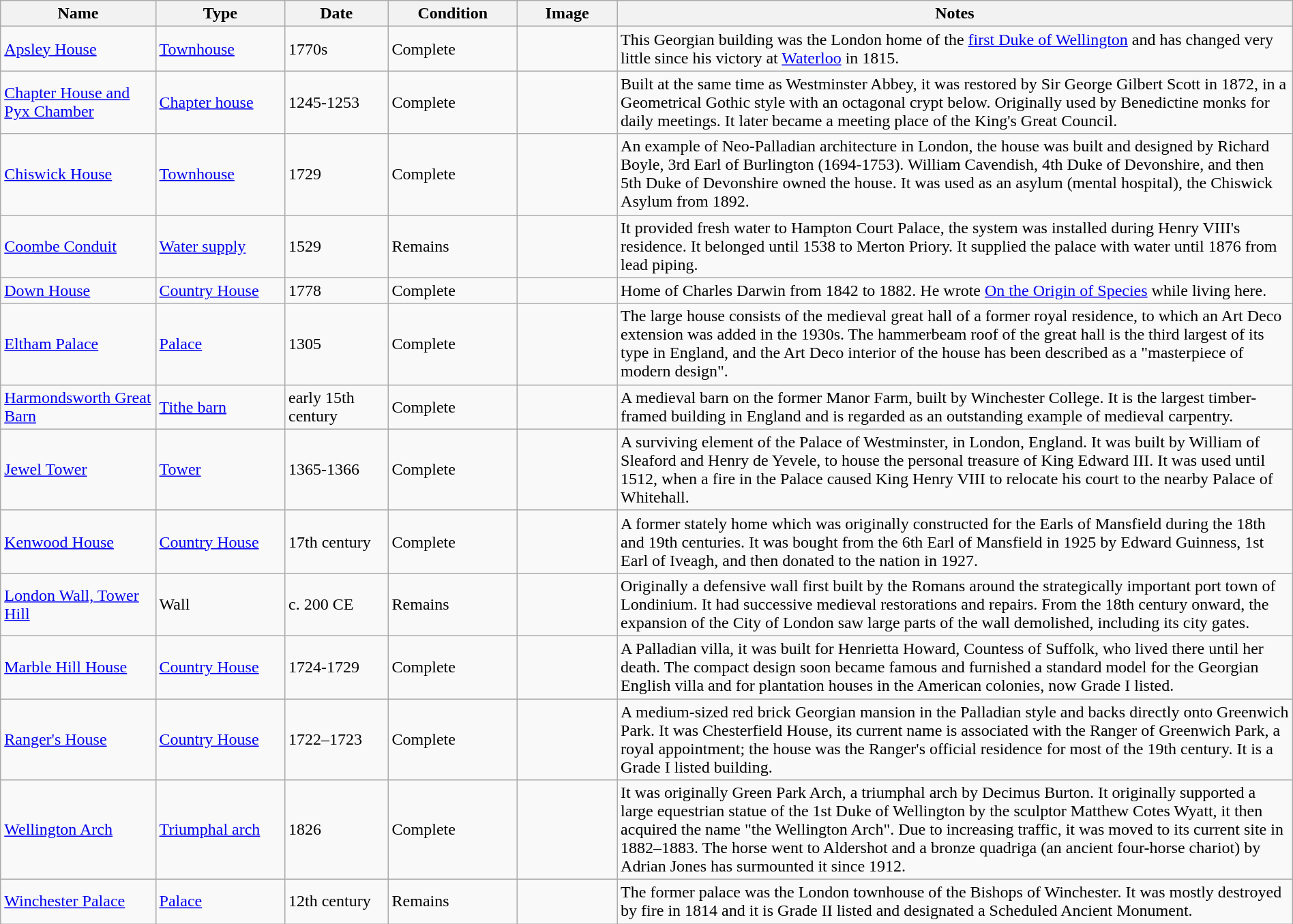<table class="wikitable sortable" width="100%">
<tr>
<th width="12%">Name</th>
<th width="10%">Type</th>
<th width="8%">Date</th>
<th width="10%">Condition</th>
<th class="unsortable" width="90px">Image</th>
<th class="unsortable">Notes</th>
</tr>
<tr>
<td><a href='#'>Apsley House</a></td>
<td><a href='#'>Townhouse</a></td>
<td>1770s</td>
<td>Complete</td>
<td></td>
<td>This Georgian building was the London home of the <a href='#'>first Duke of Wellington</a> and has changed very little since his victory at <a href='#'>Waterloo</a> in 1815.</td>
</tr>
<tr>
<td><a href='#'>Chapter House and Pyx Chamber</a></td>
<td><a href='#'>Chapter house</a></td>
<td>1245-1253</td>
<td>Complete</td>
<td></td>
<td>Built at the same time as Westminster Abbey, it was restored by Sir George Gilbert Scott in 1872, in a Geometrical Gothic style with an octagonal crypt below. Originally used by Benedictine monks for daily meetings. It later became a meeting place of the King's Great Council.</td>
</tr>
<tr>
<td><a href='#'>Chiswick House</a></td>
<td><a href='#'>Townhouse</a></td>
<td>1729</td>
<td>Complete</td>
<td></td>
<td>An example of Neo-Palladian architecture in London, the house was built and designed by Richard Boyle, 3rd Earl of Burlington (1694-1753). William Cavendish, 4th Duke of Devonshire, and then 5th Duke of Devonshire owned the house. It was used as an asylum (mental hospital), the Chiswick Asylum from 1892.</td>
</tr>
<tr>
<td><a href='#'>Coombe Conduit</a></td>
<td><a href='#'>Water supply</a></td>
<td>1529</td>
<td>Remains</td>
<td></td>
<td>It provided fresh water to Hampton Court Palace, the system was installed during Henry VIII's residence. It belonged until 1538 to Merton Priory. It supplied the palace with water until 1876 from lead piping.</td>
</tr>
<tr>
<td><a href='#'>Down House</a></td>
<td><a href='#'>Country House</a></td>
<td>1778</td>
<td>Complete</td>
<td></td>
<td>Home of Charles Darwin from 1842 to 1882. He wrote <a href='#'>On the Origin of Species</a> while living here.</td>
</tr>
<tr>
<td><a href='#'>Eltham Palace</a></td>
<td><a href='#'>Palace</a></td>
<td>1305</td>
<td>Complete</td>
<td></td>
<td>The large house consists of the medieval great hall of a former royal residence, to which an Art Deco extension was added in the 1930s. The hammerbeam roof of the great hall is the third largest of its type in England, and the Art Deco interior of the house has been described as a "masterpiece of modern design".</td>
</tr>
<tr>
<td><a href='#'>Harmondsworth Great Barn</a></td>
<td><a href='#'>Tithe barn</a></td>
<td>early 15th century</td>
<td>Complete</td>
<td></td>
<td>A medieval barn on the former Manor Farm, built by Winchester College. It is the largest timber-framed building in England and is regarded as an outstanding example of medieval carpentry.</td>
</tr>
<tr>
<td><a href='#'>Jewel Tower</a></td>
<td><a href='#'>Tower</a></td>
<td>1365-1366</td>
<td>Complete</td>
<td></td>
<td>A surviving element of the Palace of Westminster, in London, England. It was built by William of Sleaford and Henry de Yevele, to house the personal treasure of King Edward III. It was used until 1512, when a fire in the Palace caused King Henry VIII to relocate his court to the nearby Palace of Whitehall.</td>
</tr>
<tr>
<td><a href='#'>Kenwood House</a></td>
<td><a href='#'>Country House</a></td>
<td>17th century</td>
<td>Complete</td>
<td></td>
<td>A former stately home which was originally constructed for the Earls of Mansfield during the 18th and 19th centuries. It was bought from the 6th Earl of Mansfield in 1925 by Edward Guinness, 1st Earl of Iveagh, and then donated to the nation in 1927.</td>
</tr>
<tr>
<td><a href='#'>London Wall, Tower Hill</a></td>
<td>Wall</td>
<td>c. 200 CE</td>
<td>Remains</td>
<td></td>
<td>Originally a defensive wall first built by the Romans around the strategically important port town of Londinium. It had successive medieval restorations and repairs. From the 18th century onward, the expansion of the City of London saw large parts of the wall demolished, including its city gates.</td>
</tr>
<tr>
<td><a href='#'>Marble Hill House</a></td>
<td><a href='#'>Country House</a></td>
<td>1724-1729</td>
<td>Complete</td>
<td></td>
<td>A Palladian villa, it was built for Henrietta Howard, Countess of Suffolk, who lived there until her death. The compact design soon became famous and furnished a standard model for the Georgian English villa and for plantation houses in the American colonies, now Grade I listed.</td>
</tr>
<tr>
<td><a href='#'>Ranger's House</a></td>
<td><a href='#'>Country House</a></td>
<td>1722–1723</td>
<td>Complete</td>
<td></td>
<td>A medium-sized red brick Georgian mansion in the Palladian style and backs directly onto Greenwich Park. It was Chesterfield House, its current name is associated with the Ranger of Greenwich Park, a royal appointment; the house was the Ranger's official residence for most of the 19th century. It is a Grade I listed building.</td>
</tr>
<tr>
<td><a href='#'>Wellington Arch</a></td>
<td><a href='#'>Triumphal arch</a></td>
<td>1826</td>
<td>Complete</td>
<td></td>
<td>It was originally Green Park Arch, a triumphal arch by Decimus Burton. It originally supported a large equestrian statue of the 1st Duke of Wellington by the sculptor Matthew Cotes Wyatt, it then acquired the name "the Wellington Arch". Due to increasing traffic, it was moved to its current site in 1882–1883. The horse went to Aldershot and a bronze quadriga (an ancient four-horse chariot) by Adrian Jones has surmounted it since 1912.</td>
</tr>
<tr>
<td><a href='#'>Winchester Palace</a></td>
<td><a href='#'>Palace</a></td>
<td>12th century</td>
<td>Remains</td>
<td></td>
<td>The former palace was the London townhouse of the Bishops of Winchester. It was mostly destroyed by fire in 1814 and it is Grade II listed and designated a Scheduled Ancient Monument.</td>
</tr>
</table>
